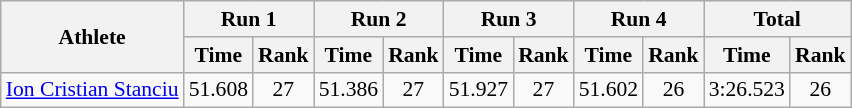<table class="wikitable" border="1" style="font-size:90%">
<tr>
<th rowspan="2">Athlete</th>
<th colspan="2">Run 1</th>
<th colspan="2">Run 2</th>
<th colspan="2">Run 3</th>
<th colspan="2">Run 4</th>
<th colspan="2">Total</th>
</tr>
<tr>
<th>Time</th>
<th>Rank</th>
<th>Time</th>
<th>Rank</th>
<th>Time</th>
<th>Rank</th>
<th>Time</th>
<th>Rank</th>
<th>Time</th>
<th>Rank</th>
</tr>
<tr>
<td><a href='#'>Ion Cristian Stanciu</a></td>
<td align="center">51.608</td>
<td align="center">27</td>
<td align="center">51.386</td>
<td align="center">27</td>
<td align="center">51.927</td>
<td align="center">27</td>
<td align="center">51.602</td>
<td align="center">26</td>
<td align="center">3:26.523</td>
<td align="center">26</td>
</tr>
</table>
